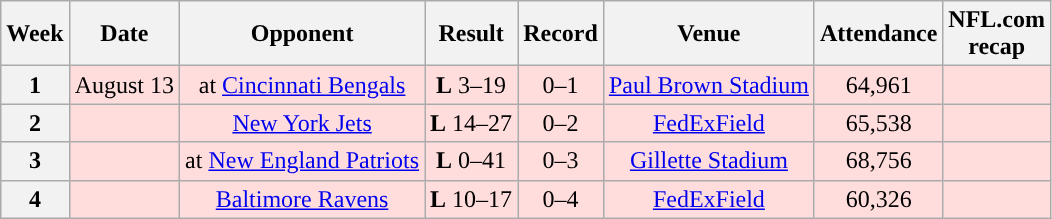<table class="wikitable" style="text-align:center">
<tr>
<th>Week</th>
<th>Date</th>
<th>Opponent</th>
<th>Result</th>
<th>Record</th>
<th>Venue</th>
<th>Attendance</th>
<th>NFL.com<br>recap</th>
</tr>
<tr style="background: #ffdddd">
<th>1</th>
<td>August 13</td>
<td>at <a href='#'>Cincinnati Bengals</a></td>
<td><strong>L</strong> 3–19</td>
<td>0–1</td>
<td><a href='#'>Paul Brown Stadium</a></td>
<td>64,961</td>
<td></td>
</tr>
<tr style="background: #ffdddd">
<th>2</th>
<td></td>
<td><a href='#'>New York Jets</a></td>
<td><strong>L</strong> 14–27</td>
<td>0–2</td>
<td><a href='#'>FedExField</a></td>
<td>65,538</td>
<td></td>
</tr>
<tr style="background: #ffdddd">
<th>3</th>
<td></td>
<td>at <a href='#'>New England Patriots</a></td>
<td><strong>L</strong> 0–41</td>
<td>0–3</td>
<td><a href='#'>Gillette Stadium</a></td>
<td>68,756</td>
<td></td>
</tr>
<tr style="background: #ffdddd">
<th>4</th>
<td></td>
<td><a href='#'>Baltimore Ravens</a></td>
<td><strong>L</strong> 10–17</td>
<td>0–4</td>
<td><a href='#'>FedExField</a></td>
<td>60,326</td>
<td></td>
</tr>
</table>
